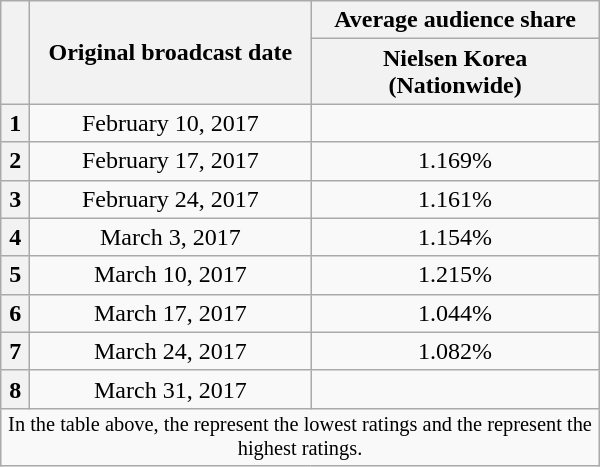<table class="wikitable" style="width:400px; text-align:center">
<tr>
<th scope="col" rowspan="2"></th>
<th scope="col" rowspan="2">Original broadcast date</th>
<th scope="col">Average audience share</th>
</tr>
<tr>
<th scope="col">Nielsen Korea<br>(Nationwide)</th>
</tr>
<tr>
<th scope="col">1</th>
<td>February 10, 2017</td>
<td> </td>
</tr>
<tr>
<th scope="col">2</th>
<td>February 17, 2017</td>
<td>1.169% </td>
</tr>
<tr>
<th scope="col">3</th>
<td>February 24, 2017</td>
<td>1.161% </td>
</tr>
<tr>
<th scope="col">4</th>
<td>March 3, 2017</td>
<td>1.154% </td>
</tr>
<tr>
<th scope="col">5</th>
<td>March 10, 2017</td>
<td>1.215% </td>
</tr>
<tr>
<th scope="col">6</th>
<td>March 17, 2017</td>
<td>1.044% </td>
</tr>
<tr>
<th scope="col">7</th>
<td>March 24, 2017</td>
<td>1.082% </td>
</tr>
<tr>
<th scope="col">8</th>
<td>March 31, 2017</td>
<td> </td>
</tr>
<tr>
<td colspan="3" style="font-size:85%">In the table above, the <strong></strong> represent the lowest ratings and the <strong></strong> represent the highest ratings.</td>
</tr>
</table>
